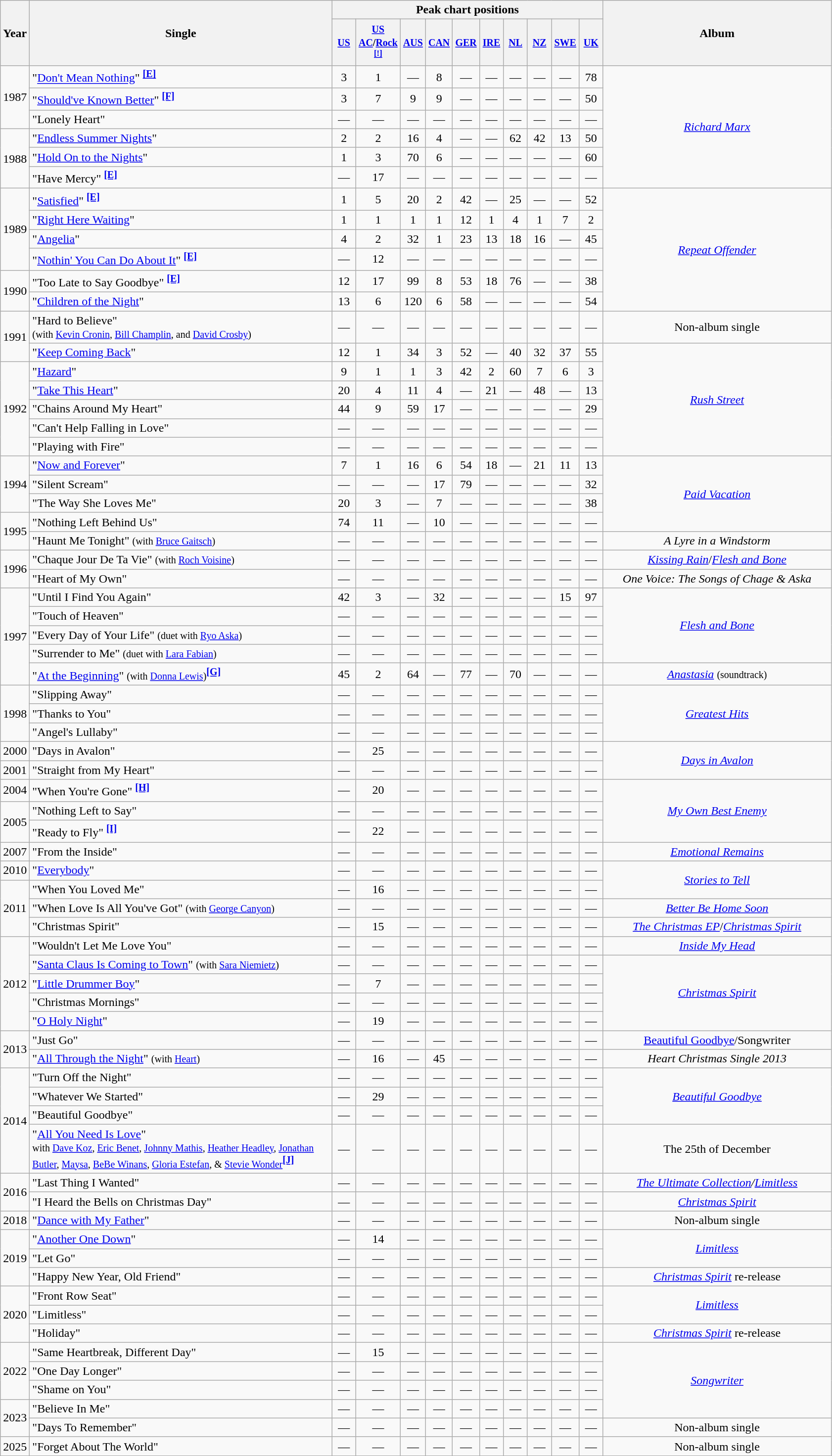<table class="wikitable">
<tr>
<th rowspan="2">Year</th>
<th rowspan="2" width="400">Single</th>
<th colspan="10">Peak chart positions</th>
<th rowspan="2" width="300">Album</th>
</tr>
<tr>
<th width="25" align="center"><small><a href='#'>US</a><br></small></th>
<th width="25" align="center"><small><a href='#'>US AC</a>/<a href='#'>Rock</a><br><sup><a href='#'><strong>[!]</strong></a></sup></small></th>
<th width="25" align="center"><small><a href='#'>AUS</a><br></small></th>
<th width="25" align="center"><small><a href='#'>CAN</a><br></small></th>
<th width="25" align="center"><small><a href='#'>GER</a></small><br></th>
<th width="25" align="center"><small><a href='#'>IRE</a><br></small></th>
<th width="25" align="center"><small><a href='#'>NL</a><br></small></th>
<th width="25" align="center"><small><a href='#'>NZ</a><br></small></th>
<th width="25" align="center"><small><a href='#'>SWE</a><br></small></th>
<th width="25" align="center"><small><a href='#'>UK</a><br></small></th>
</tr>
<tr>
<td rowspan="3" align="center">1987</td>
<td>"<a href='#'>Don't Mean Nothing</a>" <sup><a href='#'><strong>[E]</strong></a></sup></td>
<td align="center">3</td>
<td align="center">1</td>
<td align="center">—</td>
<td align="center">8</td>
<td align="center">—</td>
<td align="center">—</td>
<td align="center">—</td>
<td align="center">—</td>
<td align="center">—</td>
<td align="center">78</td>
<td align="center" rowspan="6"><em><a href='#'>Richard Marx</a></em></td>
</tr>
<tr>
<td>"<a href='#'>Should've Known Better</a>" <sup><a href='#'><strong>[F]</strong></a></sup></td>
<td align="center">3</td>
<td align="center">7</td>
<td align="center">9</td>
<td align="center">9</td>
<td align="center">—</td>
<td align="center">—</td>
<td align="center">—</td>
<td align="center">—</td>
<td align="center">—</td>
<td align="center">50</td>
</tr>
<tr>
<td>"Lonely Heart"</td>
<td align="center">—</td>
<td align="center">—</td>
<td align="center">—</td>
<td align="center">—</td>
<td align="center">—</td>
<td align="center">—</td>
<td align="center">—</td>
<td align="center">—</td>
<td align="center">—</td>
<td align="center">—</td>
</tr>
<tr>
<td rowspan="3" align="center">1988</td>
<td>"<a href='#'>Endless Summer Nights</a>"</td>
<td align="center">2</td>
<td align="center">2</td>
<td align="center">16</td>
<td align="center">4</td>
<td align="center">—</td>
<td align="center">—</td>
<td align="center">62</td>
<td align="center">42</td>
<td align="center">13</td>
<td align="center">50</td>
</tr>
<tr>
<td>"<a href='#'>Hold On to the Nights</a>"</td>
<td align="center">1</td>
<td align="center">3</td>
<td align="center">70</td>
<td align="center">6</td>
<td align="center">—</td>
<td align="center">—</td>
<td align="center">—</td>
<td align="center">—</td>
<td align="center">—</td>
<td align="center">60</td>
</tr>
<tr>
<td>"Have Mercy" <sup><a href='#'><strong>[E]</strong></a></sup></td>
<td align="center">—</td>
<td align="center">17</td>
<td align="center">—</td>
<td align="center">—</td>
<td align="center">—</td>
<td align="center">—</td>
<td align="center">—</td>
<td align="center">—</td>
<td align="center">—</td>
<td align="center">—</td>
</tr>
<tr>
<td rowspan="4" align="center">1989</td>
<td>"<a href='#'>Satisfied</a>" <sup><a href='#'><strong>[E]</strong></a></sup></td>
<td align="center">1</td>
<td align="center">5</td>
<td align="center">20</td>
<td align="center">2</td>
<td align="center">42</td>
<td align="center">—</td>
<td align="center">25</td>
<td align="center">—</td>
<td align="center">—</td>
<td align="center">52</td>
<td align="center" rowspan="6"><em><a href='#'>Repeat Offender</a></em></td>
</tr>
<tr>
<td>"<a href='#'>Right Here Waiting</a>"</td>
<td align="center">1</td>
<td align="center">1</td>
<td align="center">1</td>
<td align="center">1</td>
<td align="center">12</td>
<td align="center">1</td>
<td align="center">4</td>
<td align="center">1</td>
<td align="center">7</td>
<td align="center">2</td>
</tr>
<tr>
<td>"<a href='#'>Angelia</a>"</td>
<td align="center">4</td>
<td align="center">2</td>
<td align="center">32</td>
<td align="center">1</td>
<td align="center">23</td>
<td align="center">13</td>
<td align="center">18</td>
<td align="center">16</td>
<td align="center">—</td>
<td align="center">45</td>
</tr>
<tr>
<td>"<a href='#'>Nothin' You Can Do About It</a>" <sup><a href='#'><strong>[E]</strong></a></sup></td>
<td align="center">—</td>
<td align="center">12</td>
<td align="center">—</td>
<td align="center">—</td>
<td align="center">—</td>
<td align="center">—</td>
<td align="center">—</td>
<td align="center">—</td>
<td align="center">—</td>
<td align="center">—</td>
</tr>
<tr>
<td rowspan="2" align="center">1990</td>
<td>"Too Late to Say Goodbye" <sup><a href='#'><strong>[E]</strong></a></sup></td>
<td align="center">12</td>
<td align="center">17</td>
<td align="center">99</td>
<td align="center">8</td>
<td align="center">53</td>
<td align="center">18</td>
<td align="center">76</td>
<td align="center">—</td>
<td align="center">—</td>
<td align="center">38</td>
</tr>
<tr>
<td>"<a href='#'>Children of the Night</a>"</td>
<td align="center">13</td>
<td align="center">6</td>
<td align="center">120</td>
<td align="center">6</td>
<td align="center">58</td>
<td align="center">—</td>
<td align="center">—</td>
<td align="center">—</td>
<td align="center">—</td>
<td align="center">54</td>
</tr>
<tr>
<td rowspan="2" align="center">1991</td>
<td>"Hard to Believe"<br><small>(with <a href='#'>Kevin Cronin</a>, <a href='#'>Bill Champlin</a>, and <a href='#'>David Crosby</a>)</small></td>
<td align="center">—</td>
<td align="center">—</td>
<td align="center">—</td>
<td align="center">—</td>
<td align="center">—</td>
<td align="center">—</td>
<td align="center">—</td>
<td align="center">—</td>
<td align="center">—</td>
<td align="center">—</td>
<td align="center">Non-album single</td>
</tr>
<tr>
<td>"<a href='#'>Keep Coming Back</a>"</td>
<td align="center">12</td>
<td align="center">1</td>
<td align="center">34</td>
<td align="center">3</td>
<td align="center">52</td>
<td align="center">—</td>
<td align="center">40</td>
<td align="center">32</td>
<td align="center">37</td>
<td align="center">55</td>
<td align="center" rowspan="6"><em><a href='#'>Rush Street</a></em></td>
</tr>
<tr>
<td rowspan="5" align="center">1992</td>
<td>"<a href='#'>Hazard</a>"</td>
<td align="center">9</td>
<td align="center">1</td>
<td align="center">1</td>
<td align="center">3</td>
<td align="center">42</td>
<td align="center">2</td>
<td align="center">60</td>
<td align="center">7</td>
<td align="center">6</td>
<td align="center">3</td>
</tr>
<tr>
<td>"<a href='#'>Take This Heart</a>"</td>
<td align="center">20</td>
<td align="center">4</td>
<td align="center">11</td>
<td align="center">4</td>
<td align="center">—</td>
<td align="center">21</td>
<td align="center">—</td>
<td align="center">48</td>
<td align="center">—</td>
<td align="center">13</td>
</tr>
<tr>
<td>"Chains Around My Heart"</td>
<td align="center">44</td>
<td align="center">9</td>
<td align="center">59</td>
<td align="center">17</td>
<td align="center">—</td>
<td align="center">—</td>
<td align="center">—</td>
<td align="center">—</td>
<td align="center">—</td>
<td align="center">29</td>
</tr>
<tr>
<td>"Can't Help Falling in Love"</td>
<td align="center">—</td>
<td align="center">—</td>
<td align="center">—</td>
<td align="center">—</td>
<td align="center">—</td>
<td align="center">—</td>
<td align="center">—</td>
<td align="center">—</td>
<td align="center">—</td>
<td align="center">—</td>
</tr>
<tr>
<td>"Playing with Fire"</td>
<td align="center">—</td>
<td align="center">—</td>
<td align="center">—</td>
<td align="center">—</td>
<td align="center">—</td>
<td align="center">—</td>
<td align="center">—</td>
<td align="center">—</td>
<td align="center">—</td>
<td align="center">—</td>
</tr>
<tr>
<td rowspan="3" align="center">1994</td>
<td>"<a href='#'>Now and Forever</a>"</td>
<td align="center">7</td>
<td align="center">1</td>
<td align="center">16</td>
<td align="center">6</td>
<td align="center">54</td>
<td align="center">18</td>
<td align="center">—</td>
<td align="center">21</td>
<td align="center">11</td>
<td align="center">13</td>
<td align="center" rowspan="4"><em><a href='#'>Paid Vacation</a></em></td>
</tr>
<tr>
<td>"Silent Scream"</td>
<td align="center">—</td>
<td align="center">—</td>
<td align="center">—</td>
<td align="center">17</td>
<td align="center">79</td>
<td align="center">—</td>
<td align="center">—</td>
<td align="center">—</td>
<td align="center">—</td>
<td align="center">32</td>
</tr>
<tr>
<td>"The Way She Loves Me"</td>
<td align="center">20</td>
<td align="center">3</td>
<td align="center">—</td>
<td align="center">7</td>
<td align="center">—</td>
<td align="center">—</td>
<td align="center">—</td>
<td align="center">—</td>
<td align="center">—</td>
<td align="center">38</td>
</tr>
<tr>
<td rowspan="2" align="center">1995</td>
<td>"Nothing Left Behind Us"</td>
<td align="center">74</td>
<td align="center">11</td>
<td align="center">—</td>
<td align="center">10</td>
<td align="center">—</td>
<td align="center">—</td>
<td align="center">—</td>
<td align="center">—</td>
<td align="center">—</td>
<td align="center">—</td>
</tr>
<tr>
<td>"Haunt Me Tonight" <small>(with <a href='#'>Bruce Gaitsch</a>)</small></td>
<td align="center">—</td>
<td align="center">—</td>
<td align="center">—</td>
<td align="center">—</td>
<td align="center">—</td>
<td align="center">—</td>
<td align="center">—</td>
<td align="center">—</td>
<td align="center">—</td>
<td align="center">—</td>
<td align="center"><em>A Lyre in a Windstorm</em></td>
</tr>
<tr>
<td rowspan="2" align="center">1996</td>
<td>"Chaque Jour De Ta Vie" <small>(with <a href='#'>Roch Voisine</a>)</small></td>
<td align="center">—</td>
<td align="center">—</td>
<td align="center">—</td>
<td align="center">—</td>
<td align="center">—</td>
<td align="center">—</td>
<td align="center">—</td>
<td align="center">—</td>
<td align="center">—</td>
<td align="center">—</td>
<td align="center"><em><a href='#'>Kissing Rain</a></em>/<em><a href='#'>Flesh and Bone</a></em></td>
</tr>
<tr>
<td>"Heart of My Own"</td>
<td align="center">—</td>
<td align="center">—</td>
<td align="center">—</td>
<td align="center">—</td>
<td align="center">—</td>
<td align="center">—</td>
<td align="center">—</td>
<td align="center">—</td>
<td align="center">—</td>
<td align="center">—</td>
<td align="center"><em>One Voice: The Songs of Chage & Aska</em></td>
</tr>
<tr>
<td rowspan="5" align="center">1997</td>
<td>"Until I Find You Again"</td>
<td align="center">42</td>
<td align="center">3</td>
<td align="center">—</td>
<td align="center">32</td>
<td align="center">—</td>
<td align="center">—</td>
<td align="center">—</td>
<td align="center">—</td>
<td align="center">15</td>
<td align="center">97</td>
<td align="center" rowspan="4"><em><a href='#'>Flesh and Bone</a></em></td>
</tr>
<tr>
<td>"Touch of Heaven"</td>
<td align="center">—</td>
<td align="center">—</td>
<td align="center">—</td>
<td align="center">—</td>
<td align="center">—</td>
<td align="center">—</td>
<td align="center">—</td>
<td align="center">—</td>
<td align="center">—</td>
<td align="center">—</td>
</tr>
<tr>
<td>"Every Day of Your Life" <small>(duet with <a href='#'>Ryo Aska</a>)</small></td>
<td align="center">—</td>
<td align="center">—</td>
<td align="center">—</td>
<td align="center">—</td>
<td align="center">—</td>
<td align="center">—</td>
<td align="center">—</td>
<td align="center">—</td>
<td align="center">—</td>
<td align="center">—</td>
</tr>
<tr>
<td>"Surrender to Me" <small>(duet with <a href='#'>Lara Fabian</a>)</small></td>
<td align="center">—</td>
<td align="center">—</td>
<td align="center">—</td>
<td align="center">—</td>
<td align="center">—</td>
<td align="center">—</td>
<td align="center">—</td>
<td align="center">—</td>
<td align="center">—</td>
<td align="center">—</td>
</tr>
<tr>
<td>"<a href='#'>At the Beginning</a>" <small>(with <a href='#'>Donna Lewis</a>)</small><sup><a href='#'><strong>[G]</strong></a></sup></td>
<td align="center">45</td>
<td align="center">2</td>
<td align="center">64</td>
<td align="center">—</td>
<td align="center">77</td>
<td align="center">—</td>
<td align="center">70</td>
<td align="center">—</td>
<td align="center">—</td>
<td align="center">—</td>
<td align="center"><em><a href='#'>Anastasia</a></em> <small>(soundtrack)</small></td>
</tr>
<tr>
<td rowspan="3" align="center">1998</td>
<td>"Slipping Away"</td>
<td align="center">—</td>
<td align="center">—</td>
<td align="center">—</td>
<td align="center">—</td>
<td align="center">—</td>
<td align="center">—</td>
<td align="center">—</td>
<td align="center">—</td>
<td align="center">—</td>
<td align="center">—</td>
<td align="center" rowspan="3"><em><a href='#'>Greatest Hits</a></em></td>
</tr>
<tr>
<td>"Thanks to You"</td>
<td align="center">—</td>
<td align="center">—</td>
<td align="center">—</td>
<td align="center">—</td>
<td align="center">—</td>
<td align="center">—</td>
<td align="center">—</td>
<td align="center">—</td>
<td align="center">—</td>
<td align="center">—</td>
</tr>
<tr>
<td>"Angel's Lullaby"</td>
<td align="center">—</td>
<td align="center">—</td>
<td align="center">—</td>
<td align="center">—</td>
<td align="center">—</td>
<td align="center">—</td>
<td align="center">—</td>
<td align="center">—</td>
<td align="center">—</td>
<td align="center">—</td>
</tr>
<tr>
<td align="center">2000</td>
<td>"Days in Avalon"</td>
<td align="center">—</td>
<td align="center">25</td>
<td align="center">—</td>
<td align="center">—</td>
<td align="center">—</td>
<td align="center">—</td>
<td align="center">—</td>
<td align="center">—</td>
<td align="center">—</td>
<td align="center">—</td>
<td align="center" rowspan="2"><em><a href='#'>Days in Avalon</a></em></td>
</tr>
<tr>
<td align="center">2001</td>
<td>"Straight from My Heart"</td>
<td align="center">—</td>
<td align="center">—</td>
<td align="center">—</td>
<td align="center">—</td>
<td align="center">—</td>
<td align="center">—</td>
<td align="center">—</td>
<td align="center">—</td>
<td align="center">—</td>
<td align="center">—</td>
</tr>
<tr>
<td align="center">2004</td>
<td>"When You're Gone" <sup><a href='#'><strong>[H]</strong></a></sup></td>
<td align="center">—</td>
<td align="center">20</td>
<td align="center">—</td>
<td align="center">—</td>
<td align="center">—</td>
<td align="center">—</td>
<td align="center">—</td>
<td align="center">—</td>
<td align="center">—</td>
<td align="center">—</td>
<td align="center" rowspan="3"><em><a href='#'>My Own Best Enemy</a></em></td>
</tr>
<tr>
<td rowspan="2" align="center">2005</td>
<td>"Nothing Left to Say"</td>
<td align="center">—</td>
<td align="center">—</td>
<td align="center">—</td>
<td align="center">—</td>
<td align="center">—</td>
<td align="center">—</td>
<td align="center">—</td>
<td align="center">—</td>
<td align="center">—</td>
<td align="center">—</td>
</tr>
<tr>
<td>"Ready to Fly" <sup><a href='#'><strong>[I]</strong></a></sup></td>
<td align="center">—</td>
<td align="center">22</td>
<td align="center">—</td>
<td align="center">—</td>
<td align="center">—</td>
<td align="center">—</td>
<td align="center">—</td>
<td align="center">—</td>
<td align="center">—</td>
<td align="center">—</td>
</tr>
<tr>
<td align="center">2007</td>
<td>"From the Inside"</td>
<td align="center">—</td>
<td align="center">—</td>
<td align="center">—</td>
<td align="center">—</td>
<td align="center">—</td>
<td align="center">—</td>
<td align="center">—</td>
<td align="center">—</td>
<td align="center">—</td>
<td align="center">—</td>
<td align="center"><em><a href='#'>Emotional Remains</a></em></td>
</tr>
<tr>
<td align="center">2010</td>
<td>"<a href='#'>Everybody</a>"</td>
<td align="center">—</td>
<td align="center">—</td>
<td align="center">—</td>
<td align="center">—</td>
<td align="center">—</td>
<td align="center">—</td>
<td align="center">—</td>
<td align="center">—</td>
<td align="center">—</td>
<td align="center">—</td>
<td align="center" rowspan="2"><em><a href='#'>Stories to Tell</a></em></td>
</tr>
<tr>
<td rowspan="3" align="center">2011</td>
<td>"When You Loved Me"</td>
<td align="center">—</td>
<td align="center">16</td>
<td align="center">—</td>
<td align="center">—</td>
<td align="center">—</td>
<td align="center">—</td>
<td align="center">—</td>
<td align="center">—</td>
<td align="center">—</td>
<td align="center">—</td>
</tr>
<tr>
<td>"When Love Is All You've Got" <small>(with <a href='#'>George Canyon</a>)</small></td>
<td align="center">—</td>
<td align="center">—</td>
<td align="center">—</td>
<td align="center">—</td>
<td align="center">—</td>
<td align="center">—</td>
<td align="center">—</td>
<td align="center">—</td>
<td align="center">—</td>
<td align="center">—</td>
<td align="center"><em><a href='#'>Better Be Home Soon</a></em></td>
</tr>
<tr>
<td>"Christmas Spirit"</td>
<td align="center">—</td>
<td align="center">15</td>
<td align="center">—</td>
<td align="center">—</td>
<td align="center">—</td>
<td align="center">—</td>
<td align="center">—</td>
<td align="center">—</td>
<td align="center">—</td>
<td align="center">—</td>
<td align="center"><em><a href='#'>The Christmas EP</a></em>/<em><a href='#'>Christmas Spirit</a></em></td>
</tr>
<tr>
<td rowspan="5" align="center">2012</td>
<td>"Wouldn't Let Me Love You"</td>
<td align="center">—</td>
<td align="center">—</td>
<td align="center">—</td>
<td align="center">—</td>
<td align="center">—</td>
<td align="center">—</td>
<td align="center">—</td>
<td align="center">—</td>
<td align="center">—</td>
<td align="center">—</td>
<td align="center"><em><a href='#'>Inside My Head</a></em></td>
</tr>
<tr>
<td>"<a href='#'>Santa Claus Is Coming to Town</a>" <small>(with <a href='#'>Sara Niemietz</a>)</small></td>
<td align="center">—</td>
<td align="center">—</td>
<td align="center">—</td>
<td align="center">—</td>
<td align="center">—</td>
<td align="center">—</td>
<td align="center">—</td>
<td align="center">—</td>
<td align="center">—</td>
<td align="center">—</td>
<td align="center" rowspan="4"><em><a href='#'>Christmas Spirit</a></em></td>
</tr>
<tr>
<td>"<a href='#'>Little Drummer Boy</a>"</td>
<td align="center">—</td>
<td align="center">7</td>
<td align="center">—</td>
<td align="center">—</td>
<td align="center">—</td>
<td align="center">—</td>
<td align="center">—</td>
<td align="center">—</td>
<td align="center">—</td>
<td align="center">—</td>
</tr>
<tr>
<td>"Christmas Mornings"</td>
<td align="center">—</td>
<td align="center">—</td>
<td align="center">—</td>
<td align="center">—</td>
<td align="center">—</td>
<td align="center">—</td>
<td align="center">—</td>
<td align="center">—</td>
<td align="center">—</td>
<td align="center">—</td>
</tr>
<tr>
<td>"<a href='#'>O Holy Night</a>"</td>
<td align="center">—</td>
<td align="center">19</td>
<td align="center">—</td>
<td align="center">—</td>
<td align="center">—</td>
<td align="center">—</td>
<td align="center">—</td>
<td align="center">—</td>
<td align="center">—</td>
<td align="center">—</td>
</tr>
<tr>
<td rowspan="2" align="center">2013</td>
<td>"Just Go"</td>
<td align="center">—</td>
<td align="center">—</td>
<td align="center">—</td>
<td align="center">—</td>
<td align="center">—</td>
<td align="center">—</td>
<td align="center">—</td>
<td align="center">—</td>
<td align="center">—</td>
<td align="center">—</td>
<td align="center"><a href='#'>Beautiful Goodbye</a>/Songwriter</td>
</tr>
<tr>
<td>"<a href='#'>All Through the Night</a>" <small>(with <a href='#'>Heart</a>)</small></td>
<td align="center">—</td>
<td align="center">16</td>
<td align="center">—</td>
<td align="center">45</td>
<td align="center">—</td>
<td align="center">—</td>
<td align="center">—</td>
<td align="center">—</td>
<td align="center">—</td>
<td align="center">—</td>
<td align="center"><em>Heart Christmas Single 2013</em></td>
</tr>
<tr>
<td rowspan="4" align="center">2014</td>
<td>"Turn Off the Night"</td>
<td align="center">—</td>
<td align="center">—</td>
<td align="center">—</td>
<td align="center">—</td>
<td align="center">—</td>
<td align="center">—</td>
<td align="center">—</td>
<td align="center">—</td>
<td align="center">—</td>
<td align="center">—</td>
<td rowspan="3" align="center"><em><a href='#'>Beautiful Goodbye</a></em></td>
</tr>
<tr>
<td>"Whatever We Started"</td>
<td align="center">—</td>
<td align="center">29</td>
<td align="center">—</td>
<td align="center">—</td>
<td align="center">—</td>
<td align="center">—</td>
<td align="center">—</td>
<td align="center">—</td>
<td align="center">—</td>
<td align="center">—</td>
</tr>
<tr>
<td>"Beautiful Goodbye"</td>
<td align="center">—</td>
<td align="center">—</td>
<td align="center">—</td>
<td align="center">—</td>
<td align="center">—</td>
<td align="center">—</td>
<td align="center">—</td>
<td align="center">—</td>
<td align="center">—</td>
<td align="center">—</td>
</tr>
<tr>
<td>"<a href='#'>All You Need Is Love</a>" <br><small>with <a href='#'>Dave Koz</a>, <a href='#'>Eric Benet</a>, <a href='#'>Johnny Mathis</a>, <a href='#'>Heather Headley</a>, <a href='#'>Jonathan Butler</a>, <a href='#'>Maysa</a>, <a href='#'>BeBe Winans</a>, <a href='#'>Gloria Estefan</a>, & <a href='#'>Stevie Wonder</a></small><sup><a href='#'><strong>[J]</strong></a></sup></td>
<td align="center">—</td>
<td align="center">—</td>
<td align="center">—</td>
<td align="center">—</td>
<td align="center">—</td>
<td align="center">—</td>
<td align="center">—</td>
<td align="center">—</td>
<td align="center">—</td>
<td align="center">—</td>
<td align="center">The 25th of December</td>
</tr>
<tr>
<td rowspan="2" align="center">2016</td>
<td>"Last Thing I Wanted"</td>
<td align="center">—</td>
<td align="center">—</td>
<td align="center">—</td>
<td align="center">—</td>
<td align="center">—</td>
<td align="center">—</td>
<td align="center">—</td>
<td align="center">—</td>
<td align="center">—</td>
<td align="center">—</td>
<td align="center"><em><a href='#'>The Ultimate Collection</a>/<a href='#'>Limitless</a></em></td>
</tr>
<tr>
<td>"I Heard the Bells on Christmas Day"</td>
<td align="center">—</td>
<td align="center">—</td>
<td align="center">—</td>
<td align="center">—</td>
<td align="center">—</td>
<td align="center">—</td>
<td align="center">—</td>
<td align="center">—</td>
<td align="center">—</td>
<td align="center">—</td>
<td align="center"><em><a href='#'>Christmas Spirit</a></em></td>
</tr>
<tr>
<td align="center">2018</td>
<td>"<a href='#'>Dance with My Father</a>"</td>
<td align="center">—</td>
<td align="center">—</td>
<td align="center">—</td>
<td align="center">—</td>
<td align="center">—</td>
<td align="center">—</td>
<td align="center">—</td>
<td align="center">—</td>
<td align="center">—</td>
<td align="center">—</td>
<td align="center">Non-album single</td>
</tr>
<tr>
<td rowspan="3" align="center">2019</td>
<td>"<a href='#'>Another One Down</a>"</td>
<td align="center">—</td>
<td align="center">14</td>
<td align="center">—</td>
<td align="center">—</td>
<td align="center">—</td>
<td align="center">—</td>
<td align="center">—</td>
<td align="center">—</td>
<td align="center">—</td>
<td align="center">—</td>
<td rowspan="2" align="center"><em><a href='#'>Limitless</a></em></td>
</tr>
<tr>
<td>"Let Go"</td>
<td align="center">—</td>
<td align="center">—</td>
<td align="center">—</td>
<td align="center">—</td>
<td align="center">—</td>
<td align="center">—</td>
<td align="center">—</td>
<td align="center">—</td>
<td align="center">—</td>
<td align="center">—</td>
</tr>
<tr>
<td>"Happy New Year, Old Friend"</td>
<td align="center">—</td>
<td align="center">—</td>
<td align="center">—</td>
<td align="center">—</td>
<td align="center">—</td>
<td align="center">—</td>
<td align="center">—</td>
<td align="center">—</td>
<td align="center">—</td>
<td align="center">—</td>
<td align="center"><em><a href='#'>Christmas Spirit</a></em> re-release</td>
</tr>
<tr>
<td rowspan="3" align="center">2020</td>
<td>"Front Row Seat"</td>
<td align="center">—</td>
<td align="center">—</td>
<td align="center">—</td>
<td align="center">—</td>
<td align="center">—</td>
<td align="center">—</td>
<td align="center">—</td>
<td align="center">—</td>
<td align="center">—</td>
<td align="center">—</td>
<td rowspan="2" align="center"><em><a href='#'>Limitless</a></em></td>
</tr>
<tr>
<td>"Limitless"</td>
<td align="center">—</td>
<td align="center">—</td>
<td align="center">—</td>
<td align="center">—</td>
<td align="center">—</td>
<td align="center">—</td>
<td align="center">—</td>
<td align="center">—</td>
<td align="center">—</td>
<td align="center">—</td>
</tr>
<tr>
<td>"Holiday"</td>
<td align="center">—</td>
<td align="center">—</td>
<td align="center">—</td>
<td align="center">—</td>
<td align="center">—</td>
<td align="center">—</td>
<td align="center">—</td>
<td align="center">—</td>
<td align="center">—</td>
<td align="center">—</td>
<td align="center"><em><a href='#'>Christmas Spirit</a></em> re-release</td>
</tr>
<tr>
<td rowspan="3" align="center">2022</td>
<td>"Same Heartbreak, Different Day"</td>
<td align="center">—</td>
<td align="center">15</td>
<td align="center">—</td>
<td align="center">—</td>
<td align="center">—</td>
<td align="center">—</td>
<td align="center">—</td>
<td align="center">—</td>
<td align="center">—</td>
<td align="center">—</td>
<td rowspan="4" align="center"><em><a href='#'>Songwriter</a></em></td>
</tr>
<tr>
<td>"One Day Longer"</td>
<td align="center">—</td>
<td align="center">—</td>
<td align="center">—</td>
<td align="center">—</td>
<td align="center">—</td>
<td align="center">—</td>
<td align="center">—</td>
<td align="center">—</td>
<td align="center">—</td>
<td align="center">—</td>
</tr>
<tr>
<td>"Shame on You"</td>
<td align="center">—</td>
<td align="center">—</td>
<td align="center">—</td>
<td align="center">—</td>
<td align="center">—</td>
<td align="center">—</td>
<td align="center">—</td>
<td align="center">—</td>
<td align="center">—</td>
<td align="center">—</td>
</tr>
<tr>
<td rowspan="2" align="center">2023</td>
<td>"Believe In Me"</td>
<td align="center">—</td>
<td align="center">—</td>
<td align="center">—</td>
<td align="center">—</td>
<td align="center">—</td>
<td align="center">—</td>
<td align="center">—</td>
<td align="center">—</td>
<td align="center">—</td>
<td align="center">—</td>
</tr>
<tr>
<td>"Days To Remember"</td>
<td align="center">—</td>
<td align="center">—</td>
<td align="center">—</td>
<td align="center">—</td>
<td align="center">—</td>
<td align="center">—</td>
<td align="center">—</td>
<td align="center">—</td>
<td align="center">—</td>
<td align="center">—</td>
<td align="center">Non-album single</td>
</tr>
<tr>
<td rowspan="1" align="center">2025</td>
<td>"Forget About The World"</td>
<td align="center">—</td>
<td align="center">—</td>
<td align="center">—</td>
<td align="center">—</td>
<td align="center">—</td>
<td align="center">—</td>
<td align="center">—</td>
<td align="center">—</td>
<td align="center">—</td>
<td align="center">—</td>
<td align="center">Non-album single</td>
</tr>
<tr>
</tr>
</table>
